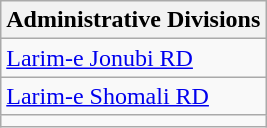<table class="wikitable">
<tr>
<th>Administrative Divisions</th>
</tr>
<tr>
<td><a href='#'>Larim-e Jonubi RD</a></td>
</tr>
<tr>
<td><a href='#'>Larim-e Shomali RD</a></td>
</tr>
<tr>
<td colspan=1></td>
</tr>
</table>
